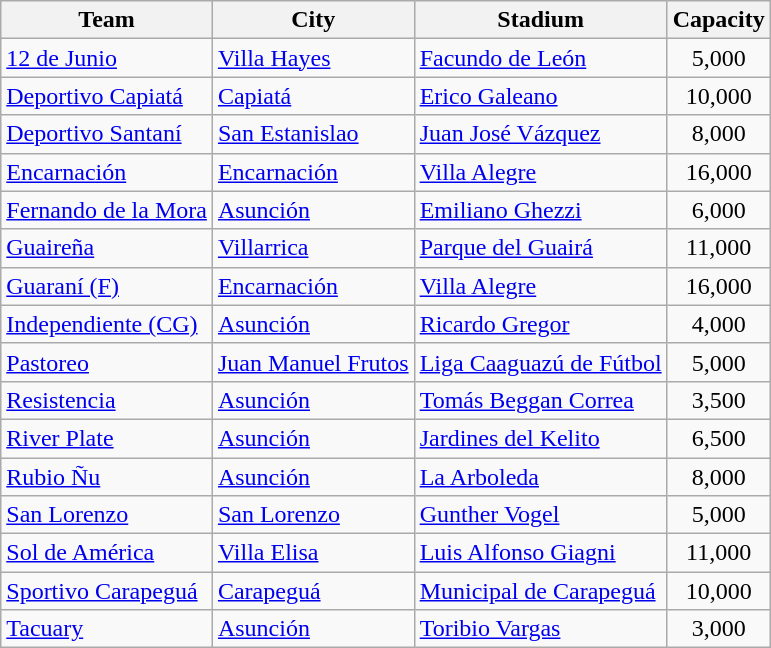<table class="wikitable sortable">
<tr>
<th>Team</th>
<th>City</th>
<th>Stadium</th>
<th>Capacity</th>
</tr>
<tr>
<td><a href='#'>12 de Junio</a></td>
<td><a href='#'>Villa Hayes</a></td>
<td><a href='#'>Facundo de León</a></td>
<td align="center">5,000</td>
</tr>
<tr>
<td><a href='#'>Deportivo Capiatá</a></td>
<td><a href='#'>Capiatá</a></td>
<td><a href='#'>Erico Galeano</a></td>
<td align="center">10,000</td>
</tr>
<tr>
<td><a href='#'>Deportivo Santaní</a></td>
<td><a href='#'>San Estanislao</a></td>
<td><a href='#'>Juan José Vázquez</a></td>
<td align="center">8,000</td>
</tr>
<tr>
<td><a href='#'>Encarnación</a></td>
<td><a href='#'>Encarnación</a></td>
<td><a href='#'>Villa Alegre</a></td>
<td align="center">16,000</td>
</tr>
<tr>
<td><a href='#'>Fernando de la Mora</a></td>
<td><a href='#'>Asunción</a></td>
<td><a href='#'>Emiliano Ghezzi</a></td>
<td align="center">6,000</td>
</tr>
<tr>
<td><a href='#'>Guaireña</a></td>
<td><a href='#'>Villarrica</a></td>
<td><a href='#'>Parque del Guairá</a></td>
<td align="center">11,000</td>
</tr>
<tr>
<td><a href='#'>Guaraní (F)</a></td>
<td><a href='#'>Encarnación</a></td>
<td><a href='#'>Villa Alegre</a></td>
<td align="center">16,000</td>
</tr>
<tr>
<td><a href='#'>Independiente (CG)</a></td>
<td><a href='#'>Asunción</a></td>
<td><a href='#'>Ricardo Gregor</a></td>
<td align="center">4,000</td>
</tr>
<tr>
<td><a href='#'>Pastoreo</a></td>
<td><a href='#'>Juan Manuel Frutos</a></td>
<td><a href='#'>Liga Caaguazú de Fútbol</a></td>
<td align="center">5,000</td>
</tr>
<tr>
<td><a href='#'>Resistencia</a></td>
<td><a href='#'>Asunción</a></td>
<td><a href='#'>Tomás Beggan Correa</a></td>
<td align="center">3,500</td>
</tr>
<tr>
<td><a href='#'>River Plate</a></td>
<td><a href='#'>Asunción</a></td>
<td><a href='#'>Jardines del Kelito</a></td>
<td align="center">6,500</td>
</tr>
<tr>
<td><a href='#'>Rubio Ñu</a></td>
<td><a href='#'>Asunción</a></td>
<td><a href='#'>La Arboleda</a></td>
<td align="center">8,000</td>
</tr>
<tr>
<td><a href='#'>San Lorenzo</a></td>
<td><a href='#'>San Lorenzo</a></td>
<td><a href='#'>Gunther Vogel</a></td>
<td align="center">5,000</td>
</tr>
<tr>
<td><a href='#'>Sol de América</a></td>
<td><a href='#'>Villa Elisa</a></td>
<td><a href='#'>Luis Alfonso Giagni</a></td>
<td align="center">11,000</td>
</tr>
<tr>
<td><a href='#'>Sportivo Carapeguá</a></td>
<td><a href='#'>Carapeguá</a></td>
<td><a href='#'>Municipal de Carapeguá</a></td>
<td align="center">10,000</td>
</tr>
<tr>
<td><a href='#'>Tacuary</a></td>
<td><a href='#'>Asunción</a></td>
<td><a href='#'>Toribio Vargas</a></td>
<td align="center">3,000</td>
</tr>
</table>
